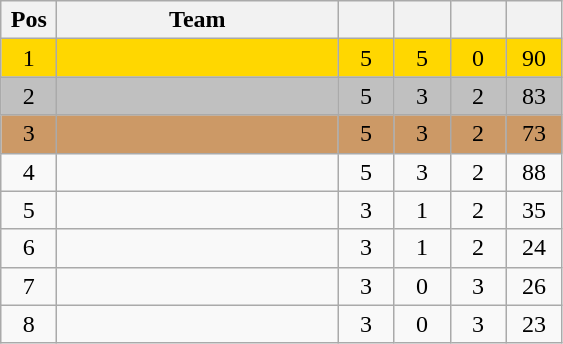<table class="wikitable" style="text-align:center">
<tr>
<th width=30>Pos</th>
<th width=180>Team</th>
<th width=30></th>
<th width=30></th>
<th width=30></th>
<th width=30></th>
</tr>
<tr bgcolor=gold>
<td>1</td>
<td align=left></td>
<td>5</td>
<td>5</td>
<td>0</td>
<td>90</td>
</tr>
<tr bgcolor=silver>
<td>2</td>
<td align=left></td>
<td>5</td>
<td>3</td>
<td>2</td>
<td>83</td>
</tr>
<tr bgcolor=cc9966>
<td>3</td>
<td align=left></td>
<td>5</td>
<td>3</td>
<td>2</td>
<td>73</td>
</tr>
<tr>
<td>4</td>
<td align=left></td>
<td>5</td>
<td>3</td>
<td>2</td>
<td>88</td>
</tr>
<tr>
<td>5</td>
<td align=left></td>
<td>3</td>
<td>1</td>
<td>2</td>
<td>35</td>
</tr>
<tr>
<td>6</td>
<td align=left></td>
<td>3</td>
<td>1</td>
<td>2</td>
<td>24</td>
</tr>
<tr>
<td>7</td>
<td align=left></td>
<td>3</td>
<td>0</td>
<td>3</td>
<td>26</td>
</tr>
<tr>
<td>8</td>
<td align=left></td>
<td>3</td>
<td>0</td>
<td>3</td>
<td>23</td>
</tr>
</table>
